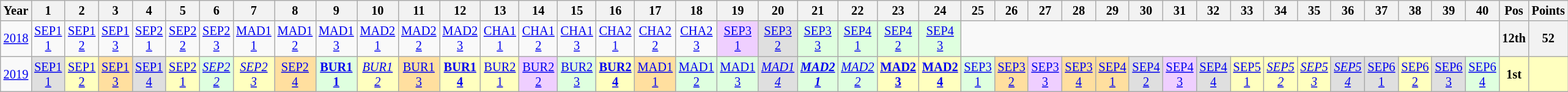<table class="wikitable" style="text-align:center; font-size:85%">
<tr>
<th>Year</th>
<th>1</th>
<th>2</th>
<th>3</th>
<th>4</th>
<th>5</th>
<th>6</th>
<th>7</th>
<th>8</th>
<th>9</th>
<th>10</th>
<th>11</th>
<th>12</th>
<th>13</th>
<th>14</th>
<th>15</th>
<th>16</th>
<th>17</th>
<th>18</th>
<th>19</th>
<th>20</th>
<th>21</th>
<th>22</th>
<th>23</th>
<th>24</th>
<th>25</th>
<th>26</th>
<th>27</th>
<th>28</th>
<th>29</th>
<th>30</th>
<th>31</th>
<th>32</th>
<th>33</th>
<th>34</th>
<th>35</th>
<th>36</th>
<th>37</th>
<th>38</th>
<th>39</th>
<th>40</th>
<th>Pos</th>
<th>Points</th>
</tr>
<tr>
<td><a href='#'>2018</a></td>
<td style="background:#;"><a href='#'>SEP1<br>1</a></td>
<td style="background:#;"><a href='#'>SEP1<br>2</a></td>
<td style="background:#;"><a href='#'>SEP1<br>3</a></td>
<td style="background:#;"><a href='#'>SEP2<br>1</a></td>
<td style="background:#;"><a href='#'>SEP2<br>2</a></td>
<td style="background:#;"><a href='#'>SEP2<br>3</a></td>
<td style="background:#;"><a href='#'>MAD1<br>1</a></td>
<td style="background:#;"><a href='#'>MAD1<br>2</a></td>
<td style="background:#;"><a href='#'>MAD1<br>3</a></td>
<td style="background:#;"><a href='#'>MAD2<br>1</a></td>
<td style="background:#;"><a href='#'>MAD2<br>2</a></td>
<td style="background:#;"><a href='#'>MAD2<br>3</a></td>
<td style="background:#;"><a href='#'>CHA1<br>1</a></td>
<td style="background:#;"><a href='#'>CHA1<br>2</a></td>
<td style="background:#;"><a href='#'>CHA1<br>3</a></td>
<td style="background:#;"><a href='#'>CHA2<br>1</a></td>
<td style="background:#;"><a href='#'>CHA2<br>2</a></td>
<td style="background:#;"><a href='#'>CHA2<br>3</a></td>
<td style="background:#EFCFFF;"><a href='#'>SEP3<br>1</a><br></td>
<td style="background:#DFDFDF;"><a href='#'>SEP3<br>2</a><br></td>
<td style="background:#DFFFDF;"><a href='#'>SEP3<br>3</a><br></td>
<td style="background:#DFFFDF;"><a href='#'>SEP4<br>1</a><br></td>
<td style="background:#DFFFDF;"><a href='#'>SEP4<br>2</a><br></td>
<td style="background:#DFFFDF;"><a href='#'>SEP4<br>3</a><br></td>
<td colspan=16></td>
<th>12th</th>
<th>52</th>
</tr>
<tr>
<td><a href='#'>2019</a></td>
<td style="background:#DFDFDF;"><a href='#'>SEP1<br>1</a><br></td>
<td style="background:#FFFFBF;"><a href='#'>SEP1<br>2</a><br></td>
<td style="background:#FFDF9F;"><a href='#'>SEP1<br>3</a><br></td>
<td style="background:#DFDFDF;"><a href='#'>SEP1<br>4</a><br></td>
<td style="background:#FFFFBF;"><a href='#'>SEP2<br>1</a><br></td>
<td style="background:#DFFFDF;"><em><a href='#'>SEP2<br>2</a></em><br></td>
<td style="background:#FFFFBF;"><em><a href='#'>SEP2<br>3</a></em><br></td>
<td style="background:#FFDF9F;"><a href='#'>SEP2<br>4</a><br></td>
<td style="background:#DFFFDF;"><strong><a href='#'>BUR1<br>1</a></strong><br></td>
<td style="background:#FFFFBF;"><em><a href='#'>BUR1<br>2</a></em><br></td>
<td style="background:#FFDF9F;"><a href='#'>BUR1<br>3</a><br></td>
<td style="background:#FFFFBF;"><strong><a href='#'>BUR1<br>4</a></strong><br></td>
<td style="background:#FFFFBF;"><a href='#'>BUR2<br>1</a><br></td>
<td style="background:#EFCFFF;"><a href='#'>BUR2<br>2</a><br></td>
<td style="background:#DFFFDF;"><a href='#'>BUR2<br>3</a><br></td>
<td style="background:#FFFFBF;"><strong><a href='#'>BUR2<br>4</a></strong><br></td>
<td style="background:#FFDF9F;"><a href='#'>MAD1<br>1</a><br></td>
<td style="background:#DFFFDF;"><a href='#'>MAD1<br>2</a><br></td>
<td style="background:#DFFFDF;"><a href='#'>MAD1<br>3</a><br></td>
<td style="background:#DFDFDF;"><em><a href='#'>MAD1<br>4</a></em><br></td>
<td style="background:#DFFFDF;"><strong><em><a href='#'>MAD2<br>1</a></em></strong><br></td>
<td style="background:#DFFFDF;"><em><a href='#'>MAD2<br>2</a></em><br></td>
<td style="background:#FFFFBF;"><strong><a href='#'>MAD2<br>3</a></strong><br></td>
<td style="background:#FFFFBF;"><strong><a href='#'>MAD2<br>4</a></strong><br></td>
<td style="background:#DFFFDF;"><a href='#'>SEP3<br>1</a><br></td>
<td style="background:#FFDF9F;"><a href='#'>SEP3<br>2</a><br></td>
<td style="background:#EFCFFF;"><a href='#'>SEP3<br>3</a><br></td>
<td style="background:#FFDF9F;"><a href='#'>SEP3<br>4</a><br></td>
<td style="background:#FFDF9F;"><a href='#'>SEP4<br>1</a><br></td>
<td style="background:#DFDFDF;"><a href='#'>SEP4<br>2</a><br></td>
<td style="background:#EFCFFF;"><a href='#'>SEP4<br>3</a><br></td>
<td style="background:#DFDFDF;"><a href='#'>SEP4<br>4</a><br></td>
<td style="background:#FFFFBF;"><a href='#'>SEP5<br>1</a><br></td>
<td style="background:#FFFFBF;"><em><a href='#'>SEP5<br>2</a></em><br></td>
<td style="background:#FFFFBF;"><em><a href='#'>SEP5<br>3</a></em><br></td>
<td style="background:#DFDFDF;"><em><a href='#'>SEP5<br>4</a></em><br></td>
<td style="background:#DFDFDF;"><a href='#'>SEP6<br>1</a><br></td>
<td style="background:#FFFFBF;"><a href='#'>SEP6<br>2</a><br></td>
<td style="background:#DFDFDF;"><a href='#'>SEP6<br>3</a><br></td>
<td style="background:#DFFFDF;"><a href='#'>SEP6<br>4</a><br></td>
<th style="background:#FFFFBF;">1st</th>
<th style="background:#FFFFBF;"></th>
</tr>
</table>
